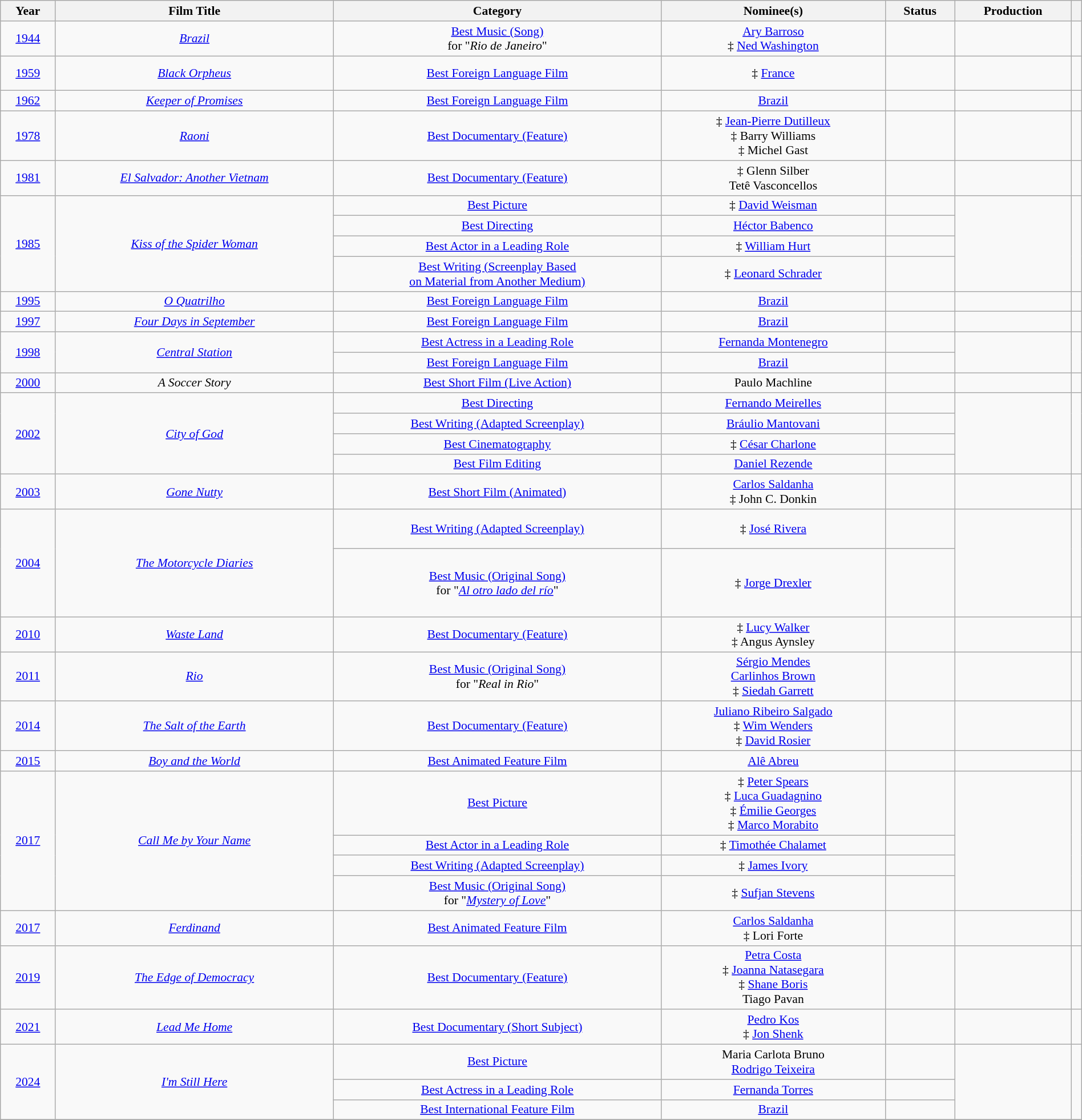<table class="wikitable" style="margin:0.5em auto; clear:both; font-size:.9em; text-align:center; width:100%">
<tr>
<th>Year</th>
<th>Film Title</th>
<th>Category</th>
<th>Nominee(s)</th>
<th>Status</th>
<th>Production</th>
<th></th>
</tr>
<tr>
<td><a href='#'>1944</a></td>
<td><a href='#'><em>Brazil</em></a></td>
<td><a href='#'>Best Music (Song)</a><br>for "<em>Rio de Janeiro</em>"</td>
<td><a href='#'>Ary Barroso</a><br>‡ <a href='#'>Ned Washington</a></td>
<td></td>
<td></td>
<td></td>
</tr>
<tr>
<td><a href='#'>1959</a></td>
<td><a href='#'><em>Black Orpheus</em></a></td>
<td><a href='#'>Best Foreign Language Film</a></td>
<td>‡ <a href='#'>France</a></td>
<td></td>
<td><br><br></td>
<td></td>
</tr>
<tr>
<td><a href='#'>1962</a></td>
<td><a href='#'><em>Keeper of Promises</em></a></td>
<td><a href='#'>Best Foreign Language Film</a></td>
<td><a href='#'>Brazil</a></td>
<td></td>
<td></td>
<td></td>
</tr>
<tr>
<td><a href='#'>1978</a></td>
<td><em><a href='#'>Raoni</a></em></td>
<td><a href='#'>Best Documentary (Feature)</a></td>
<td>‡ <a href='#'>Jean-Pierre Dutilleux</a><br>‡ Barry Williams<br>‡ Michel Gast</td>
<td></td>
<td><br><br></td>
<td></td>
</tr>
<tr>
<td><a href='#'>1981</a></td>
<td><a href='#'><em>El Salvador: Another Vietnam</em></a></td>
<td><a href='#'>Best Documentary (Feature)</a></td>
<td>‡ Glenn Silber<br>Tetê Vasconcellos</td>
<td></td>
<td></td>
<td></td>
</tr>
<tr>
<td rowspan=4><a href='#'>1985</a></td>
<td rowspan=4><a href='#'><em>Kiss of the Spider Woman</em></a></td>
<td><a href='#'>Best Picture</a></td>
<td>‡ <a href='#'>David Weisman</a></td>
<td></td>
<td rowspan=4><br></td>
<td rowspan=4></td>
</tr>
<tr>
<td><a href='#'>Best Directing</a></td>
<td><a href='#'>Héctor Babenco</a></td>
<td></td>
</tr>
<tr>
<td><a href='#'>Best Actor in a Leading Role</a></td>
<td>‡ <a href='#'>William Hurt</a></td>
<td></td>
</tr>
<tr>
<td><a href='#'>Best Writing (Screenplay Based<br>on Material from Another Medium)</a></td>
<td>‡ <a href='#'>Leonard Schrader</a></td>
<td></td>
</tr>
<tr>
<td><a href='#'>1995</a></td>
<td><a href='#'><em>O Quatrilho</em></a></td>
<td><a href='#'>Best Foreign Language Film</a></td>
<td><a href='#'>Brazil</a></td>
<td></td>
<td></td>
<td></td>
</tr>
<tr>
<td><a href='#'>1997</a></td>
<td><a href='#'><em>Four Days in September</em></a></td>
<td><a href='#'>Best Foreign Language Film</a></td>
<td><a href='#'>Brazil</a></td>
<td></td>
<td></td>
<td></td>
</tr>
<tr>
<td rowspan=2><a href='#'>1998</a></td>
<td rowspan=2><a href='#'><em>Central Station</em></a></td>
<td><a href='#'>Best Actress in a Leading Role</a></td>
<td><a href='#'>Fernanda Montenegro</a></td>
<td></td>
<td rowspan=2><br></td>
<td rowspan=2></td>
</tr>
<tr>
<td><a href='#'>Best Foreign Language Film</a></td>
<td><a href='#'>Brazil</a></td>
<td></td>
</tr>
<tr>
<td><a href='#'>2000</a></td>
<td><em>A Soccer Story</em></td>
<td><a href='#'>Best Short Film (Live Action)</a></td>
<td>Paulo Machline</td>
<td></td>
<td></td>
<td></td>
</tr>
<tr>
<td rowspan=4><a href='#'>2002</a></td>
<td rowspan=4><a href='#'><em>City of God</em></a></td>
<td><a href='#'>Best Directing</a></td>
<td><a href='#'>Fernando Meirelles</a></td>
<td></td>
<td rowspan=4></td>
<td rowspan=4></td>
</tr>
<tr>
<td><a href='#'>Best Writing (Adapted Screenplay)</a></td>
<td><a href='#'>Bráulio Mantovani</a></td>
<td></td>
</tr>
<tr>
<td><a href='#'>Best Cinematography</a></td>
<td>‡ <a href='#'>César Charlone</a></td>
<td></td>
</tr>
<tr>
<td><a href='#'>Best Film Editing</a></td>
<td><a href='#'>Daniel Rezende</a></td>
<td></td>
</tr>
<tr>
<td><a href='#'>2003</a></td>
<td><a href='#'><em>Gone Nutty</em></a></td>
<td><a href='#'>Best Short Film (Animated)</a></td>
<td><a href='#'>Carlos Saldanha</a><br>‡ John C. Donkin</td>
<td></td>
<td></td>
<td></td>
</tr>
<tr>
<td rowspan=2><a href='#'>2004</a></td>
<td rowspan=2><a href='#'><em>The Motorcycle Diaries</em></a></td>
<td><a href='#'>Best Writing (Adapted Screenplay)</a></td>
<td>‡ <a href='#'>José Rivera</a></td>
<td></td>
<td rowspan=2><br><br><br><br><br><br><br></td>
<td rowspan=2></td>
</tr>
<tr>
<td><a href='#'>Best Music (Original Song)</a><br>for "<a href='#'><em>Al otro lado del río</em></a>"</td>
<td>‡ <a href='#'>Jorge Drexler</a></td>
<td></td>
</tr>
<tr>
<td><a href='#'>2010</a></td>
<td><a href='#'><em>Waste Land</em></a></td>
<td><a href='#'>Best Documentary (Feature)</a></td>
<td>‡ <a href='#'>Lucy Walker</a><br>‡ Angus Aynsley</td>
<td></td>
<td><br></td>
<td></td>
</tr>
<tr>
<td><a href='#'>2011</a></td>
<td><a href='#'><em>Rio</em></a></td>
<td><a href='#'>Best Music (Original Song)</a><br>for "<em>Real in Rio</em>"</td>
<td><a href='#'>Sérgio Mendes</a><br><a href='#'>Carlinhos Brown</a><br>‡ <a href='#'>Siedah Garrett</a></td>
<td></td>
<td></td>
<td></td>
</tr>
<tr>
<td><a href='#'>2014</a></td>
<td><a href='#'><em>The Salt of the Earth</em></a></td>
<td><a href='#'>Best Documentary (Feature)</a></td>
<td><a href='#'>Juliano Ribeiro Salgado</a><br>‡ <a href='#'>Wim Wenders</a><br>‡ <a href='#'>David Rosier</a></td>
<td></td>
<td><br><br></td>
<td></td>
</tr>
<tr>
<td><a href='#'>2015</a></td>
<td><a href='#'><em>Boy and the World</em></a></td>
<td><a href='#'>Best Animated Feature Film</a></td>
<td><a href='#'>Alê Abreu</a></td>
<td></td>
<td></td>
<td></td>
</tr>
<tr>
<td rowspan=4><a href='#'>2017</a></td>
<td rowspan=4><a href='#'><em>Call Me by Your Name</em></a></td>
<td><a href='#'>Best Picture</a></td>
<td>‡ <a href='#'>Peter Spears</a><br>‡ <a href='#'>Luca Guadagnino</a><br>‡ <a href='#'>Émilie Georges</a><br>‡ <a href='#'>Marco Morabito</a></td>
<td></td>
<td rowspan=4><br><br><br></td>
<td rowspan=4></td>
</tr>
<tr>
<td><a href='#'>Best Actor in a Leading Role</a></td>
<td>‡ <a href='#'>Timothée Chalamet</a></td>
<td></td>
</tr>
<tr>
<td><a href='#'>Best Writing (Adapted Screenplay)</a></td>
<td>‡ <a href='#'>James Ivory</a></td>
<td></td>
</tr>
<tr>
<td><a href='#'>Best Music (Original Song)</a><br>for "<a href='#'><em>Mystery of Love</em></a>"</td>
<td>‡ <a href='#'>Sufjan Stevens</a></td>
<td></td>
</tr>
<tr>
<td><a href='#'>2017</a></td>
<td><a href='#'><em>Ferdinand</em></a></td>
<td><a href='#'>Best Animated Feature Film</a></td>
<td><a href='#'>Carlos Saldanha</a><br>‡ Lori Forte</td>
<td></td>
<td></td>
<td></td>
</tr>
<tr>
<td><a href='#'>2019</a></td>
<td><a href='#'><em>The Edge of Democracy</em></a></td>
<td><a href='#'>Best Documentary (Feature)</a></td>
<td><a href='#'>Petra Costa</a><br>‡ <a href='#'>Joanna Natasegara</a><br>‡ <a href='#'>Shane Boris</a><br>Tiago Pavan</td>
<td></td>
<td></td>
<td></td>
</tr>
<tr>
<td><a href='#'>2021</a></td>
<td><a href='#'><em>Lead Me Home</em></a></td>
<td><a href='#'>Best Documentary (Short Subject)</a></td>
<td><a href='#'>Pedro Kos</a><br>‡ <a href='#'>Jon Shenk</a></td>
<td></td>
<td></td>
<td></td>
</tr>
<tr>
<td rowspan=3><a href='#'>2024</a></td>
<td rowspan=3><a href='#'><em>I'm Still Here</em></a></td>
<td><a href='#'>Best Picture</a></td>
<td>Maria Carlota Bruno<br><a href='#'>Rodrigo Teixeira</a></td>
<td></td>
<td rowspan=3><br></td>
<td rowspan=3></td>
</tr>
<tr>
<td><a href='#'>Best Actress in a Leading Role</a></td>
<td><a href='#'>Fernanda Torres</a></td>
<td></td>
</tr>
<tr>
<td><a href='#'>Best International Feature Film</a></td>
<td><a href='#'>Brazil</a></td>
<td></td>
</tr>
<tr>
</tr>
</table>
